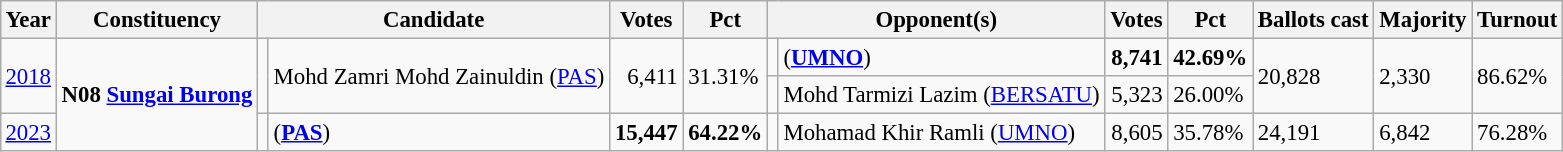<table class="wikitable" style="margin:0.5em ; font-size:95%">
<tr>
<th>Year</th>
<th>Constituency</th>
<th colspan=2>Candidate</th>
<th>Votes</th>
<th>Pct</th>
<th colspan=2>Opponent(s)</th>
<th>Votes</th>
<th>Pct</th>
<th>Ballots cast</th>
<th>Majority</th>
<th>Turnout</th>
</tr>
<tr>
<td rowspan=2><a href='#'>2018</a></td>
<td rowspan=3><strong>N08 <a href='#'>Sungai Burong</a></strong></td>
<td rowspan=2 ></td>
<td rowspan=2>Mohd Zamri Mohd Zainuldin (<a href='#'>PAS</a>)</td>
<td rowspan=2 align=right>6,411</td>
<td rowspan=2>31.31%</td>
<td></td>
<td> (<a href='#'><strong>UMNO</strong></a>)</td>
<td align=right><strong>8,741</strong></td>
<td><strong>42.69%</strong></td>
<td rowspan=2>20,828</td>
<td rowspan=2>2,330</td>
<td rowspan=2>86.62%</td>
</tr>
<tr>
<td></td>
<td>Mohd Tarmizi Lazim (<a href='#'>BERSATU</a>)</td>
<td align=right>5,323</td>
<td>26.00%</td>
</tr>
<tr>
<td><a href='#'>2023</a></td>
<td bgcolor=></td>
<td> (<a href='#'><strong>PAS</strong></a>)</td>
<td align=right><strong>15,447</strong></td>
<td><strong>64.22%</strong></td>
<td></td>
<td>Mohamad Khir Ramli (<a href='#'>UMNO</a>)</td>
<td align=right>8,605</td>
<td>35.78%</td>
<td>24,191</td>
<td>6,842</td>
<td>76.28%</td>
</tr>
</table>
